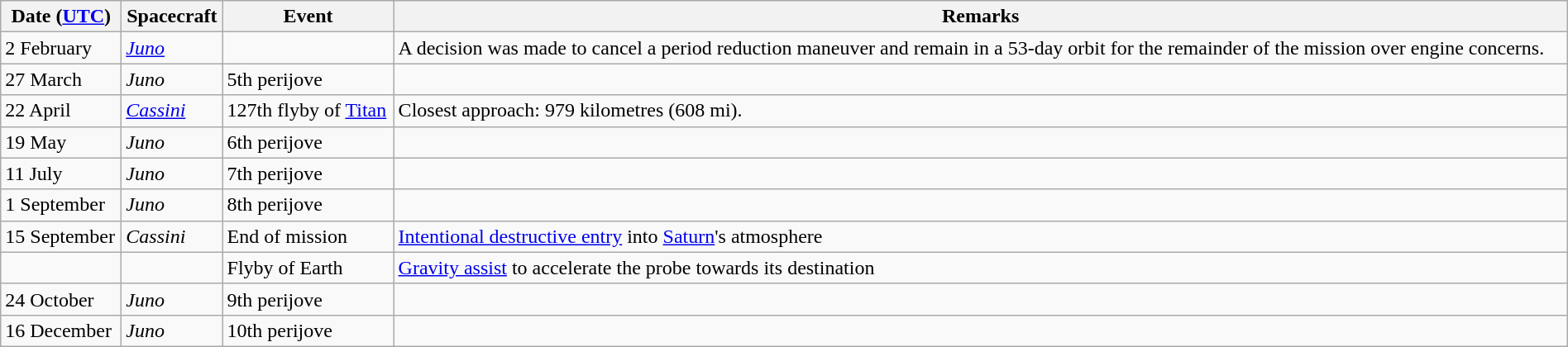<table class="wikitable" style="width:100%;">
<tr>
<th>Date (<a href='#'>UTC</a>)</th>
<th>Spacecraft</th>
<th>Event</th>
<th>Remarks</th>
</tr>
<tr>
<td>2 February</td>
<td><a href='#'><em>Juno</em></a></td>
<td></td>
<td>A decision was made to cancel a period reduction maneuver and remain in a 53-day orbit for the remainder of the mission over engine concerns.</td>
</tr>
<tr>
<td>27 March</td>
<td><em>Juno</em></td>
<td>5th perijove</td>
<td></td>
</tr>
<tr>
<td>22 April</td>
<td><a href='#'><em>Cassini</em></a></td>
<td>127th flyby of <a href='#'>Titan</a></td>
<td>Closest approach: 979 kilometres (608 mi).</td>
</tr>
<tr>
<td>19 May</td>
<td><em>Juno</em></td>
<td>6th perijove</td>
<td></td>
</tr>
<tr>
<td>11 July</td>
<td><em>Juno</em></td>
<td>7th perijove</td>
<td></td>
</tr>
<tr>
<td>1 September</td>
<td><em>Juno</em></td>
<td>8th perijove</td>
<td></td>
</tr>
<tr>
<td>15 September</td>
<td><em>Cassini</em></td>
<td>End of mission</td>
<td><a href='#'>Intentional destructive entry</a> into <a href='#'>Saturn</a>'s atmosphere</td>
</tr>
<tr>
<td></td>
<td></td>
<td>Flyby of Earth</td>
<td><a href='#'>Gravity assist</a> to accelerate the probe towards its destination</td>
</tr>
<tr>
<td>24 October</td>
<td><em>Juno</em></td>
<td>9th perijove</td>
<td></td>
</tr>
<tr>
<td>16 December</td>
<td><em>Juno</em></td>
<td>10th perijove</td>
<td></td>
</tr>
</table>
